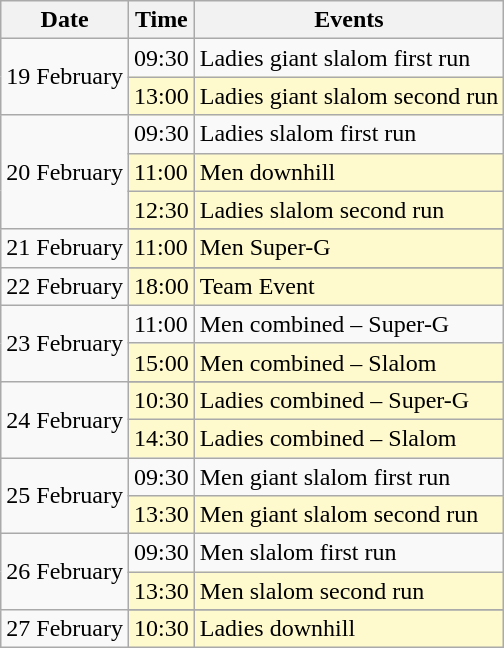<table class="wikitable" border="1">
<tr>
<th>Date</th>
<th>Time</th>
<th>Events</th>
</tr>
<tr>
<td rowspan=2>19 February</td>
<td>09:30</td>
<td>Ladies giant slalom first run</td>
</tr>
<tr bgcolor=lemonchiffon>
<td>13:00</td>
<td>Ladies giant slalom second run</td>
</tr>
<tr>
<td rowspan=3>20 February</td>
<td>09:30</td>
<td>Ladies slalom first run</td>
</tr>
<tr bgcolor=lemonchiffon>
<td>11:00</td>
<td>Men downhill</td>
</tr>
<tr bgcolor=lemonchiffon>
<td>12:30</td>
<td>Ladies slalom second run</td>
</tr>
<tr>
<td rowspan=2>21 February</td>
</tr>
<tr bgcolor=lemonchiffon>
<td>11:00</td>
<td>Men Super-G</td>
</tr>
<tr>
<td rowspan=2>22 February</td>
</tr>
<tr bgcolor=lemonchiffon>
<td>18:00</td>
<td>Team Event</td>
</tr>
<tr>
<td rowspan=2>23 February</td>
<td>11:00</td>
<td>Men combined – Super-G</td>
</tr>
<tr bgcolor=lemonchiffon>
<td>15:00</td>
<td>Men combined – Slalom</td>
</tr>
<tr>
<td rowspan=3>24 February</td>
</tr>
<tr bgcolor=lemonchiffon>
<td>10:30</td>
<td>Ladies combined – Super-G</td>
</tr>
<tr bgcolor=lemonchiffon>
<td>14:30</td>
<td>Ladies combined – Slalom</td>
</tr>
<tr>
<td rowspan=2>25 February</td>
<td>09:30</td>
<td>Men giant slalom first run</td>
</tr>
<tr bgcolor=lemonchiffon>
<td>13:30</td>
<td>Men giant slalom second run</td>
</tr>
<tr>
<td rowspan=2>26 February</td>
<td>09:30</td>
<td>Men slalom first run</td>
</tr>
<tr bgcolor=lemonchiffon>
<td>13:30</td>
<td>Men slalom second run</td>
</tr>
<tr>
<td rowspan=2>27 February</td>
</tr>
<tr bgcolor=lemonchiffon>
<td>10:30</td>
<td>Ladies downhill</td>
</tr>
</table>
